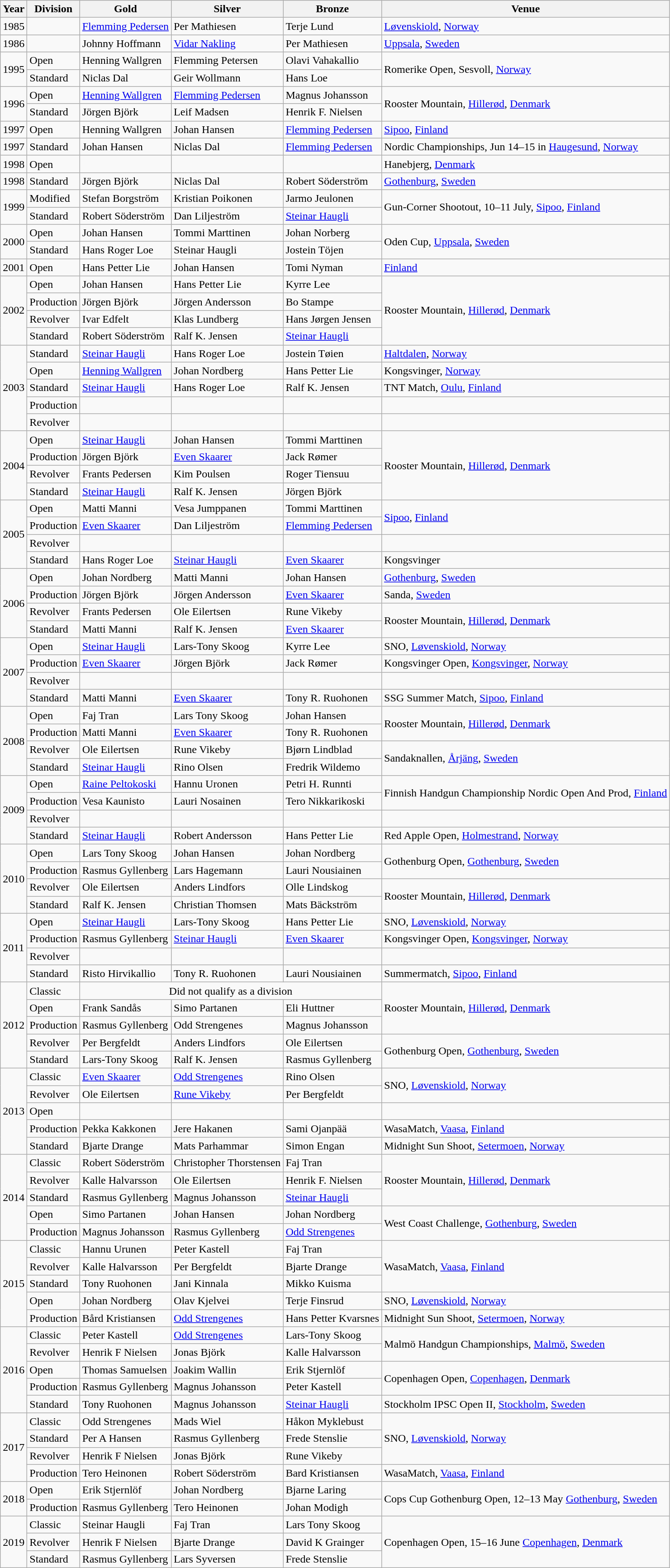<table class="wikitable sortable" style="text-align: left;">
<tr>
<th>Year</th>
<th>Division</th>
<th> Gold</th>
<th> Silver</th>
<th> Bronze</th>
<th>Venue</th>
</tr>
<tr>
<td>1985</td>
<td></td>
<td><a href='#'>Flemming Pedersen</a></td>
<td>Per Mathiesen</td>
<td>Terje Lund</td>
<td><a href='#'>Løvenskiold</a>, <a href='#'>Norway</a></td>
</tr>
<tr>
<td>1986</td>
<td></td>
<td>Johnny Hoffmann</td>
<td><a href='#'>Vidar Nakling</a></td>
<td>Per Mathiesen</td>
<td><a href='#'>Uppsala</a>, <a href='#'>Sweden</a></td>
</tr>
<tr>
<td rowspan="2">1995</td>
<td>Open</td>
<td>Henning Wallgren</td>
<td>Flemming Petersen</td>
<td>Olavi Vahakallio</td>
<td rowspan="2">Romerike Open, Sesvoll, <a href='#'>Norway</a></td>
</tr>
<tr>
<td>Standard</td>
<td>Niclas Dal</td>
<td>Geir Wollmann</td>
<td>Hans Loe</td>
</tr>
<tr>
<td rowspan="2">1996</td>
<td>Open</td>
<td><a href='#'>Henning Wallgren</a></td>
<td><a href='#'>Flemming Pedersen</a></td>
<td>Magnus Johansson</td>
<td rowspan="2">Rooster Mountain, <a href='#'>Hillerød</a>, <a href='#'>Denmark</a></td>
</tr>
<tr>
<td>Standard</td>
<td>Jörgen Björk</td>
<td>Leif Madsen</td>
<td>Henrik F. Nielsen</td>
</tr>
<tr>
<td>1997</td>
<td>Open</td>
<td>Henning Wallgren</td>
<td>Johan Hansen</td>
<td><a href='#'>Flemming Pedersen</a></td>
<td><a href='#'>Sipoo</a>, <a href='#'>Finland</a></td>
</tr>
<tr>
<td>1997</td>
<td>Standard</td>
<td>Johan Hansen</td>
<td>Niclas Dal</td>
<td><a href='#'>Flemming Pedersen</a></td>
<td>Nordic Championships, Jun 14–15 in <a href='#'>Haugesund</a>, <a href='#'>Norway</a></td>
</tr>
<tr>
<td>1998</td>
<td>Open</td>
<td></td>
<td></td>
<td></td>
<td>Hanebjerg, <a href='#'>Denmark</a></td>
</tr>
<tr>
<td>1998</td>
<td>Standard</td>
<td>Jörgen Björk</td>
<td>Niclas Dal</td>
<td>Robert Söderström</td>
<td><a href='#'>Gothenburg</a>, <a href='#'>Sweden</a></td>
</tr>
<tr>
<td rowspan="2">1999</td>
<td>Modified</td>
<td>Stefan Borgström</td>
<td>Kristian Poikonen</td>
<td>Jarmo Jeulonen</td>
<td rowspan="2">Gun-Corner Shootout, 10–11 July, <a href='#'>Sipoo</a>, <a href='#'>Finland</a></td>
</tr>
<tr>
<td>Standard</td>
<td>Robert Söderström</td>
<td>Dan Liljeström</td>
<td><a href='#'>Steinar Haugli</a></td>
</tr>
<tr>
<td rowspan="2">2000</td>
<td>Open</td>
<td>Johan Hansen</td>
<td>Tommi Marttinen</td>
<td>Johan Norberg</td>
<td rowspan="2">Oden Cup, <a href='#'>Uppsala</a>, <a href='#'>Sweden</a></td>
</tr>
<tr>
<td>Standard</td>
<td>Hans Roger Loe</td>
<td>Steinar Haugli</td>
<td>Jostein Töjen</td>
</tr>
<tr>
<td>2001</td>
<td>Open</td>
<td>Hans Petter Lie</td>
<td>Johan Hansen</td>
<td>Tomi Nyman</td>
<td><a href='#'>Finland</a></td>
</tr>
<tr>
<td rowspan="4">2002</td>
<td>Open</td>
<td>Johan Hansen</td>
<td>Hans Petter Lie</td>
<td>Kyrre Lee</td>
<td rowspan="4">Rooster Mountain, <a href='#'>Hillerød</a>, <a href='#'>Denmark</a></td>
</tr>
<tr>
<td>Production</td>
<td>Jörgen Björk</td>
<td>Jörgen Andersson</td>
<td>Bo Stampe</td>
</tr>
<tr>
<td>Revolver</td>
<td>Ivar Edfelt</td>
<td>Klas Lundberg</td>
<td>Hans Jørgen Jensen</td>
</tr>
<tr>
<td>Standard</td>
<td>Robert Söderström</td>
<td>Ralf K. Jensen</td>
<td><a href='#'>Steinar Haugli</a></td>
</tr>
<tr>
<td rowspan="5">2003</td>
<td>Standard</td>
<td><a href='#'>Steinar Haugli</a></td>
<td>Hans Roger Loe</td>
<td>Jostein Tøien</td>
<td><a href='#'>Haltdalen</a>, <a href='#'>Norway</a></td>
</tr>
<tr>
<td>Open</td>
<td><a href='#'>Henning Wallgren</a></td>
<td>Johan Nordberg</td>
<td>Hans Petter Lie</td>
<td>Kongsvinger, <a href='#'>Norway</a></td>
</tr>
<tr>
<td>Standard</td>
<td><a href='#'>Steinar Haugli</a></td>
<td>Hans Roger Loe</td>
<td>Ralf K. Jensen</td>
<td>TNT Match, <a href='#'>Oulu</a>, <a href='#'>Finland</a></td>
</tr>
<tr>
<td>Production</td>
<td></td>
<td></td>
<td></td>
<td></td>
</tr>
<tr>
<td>Revolver</td>
<td></td>
<td></td>
<td></td>
<td></td>
</tr>
<tr>
<td rowspan="4">2004</td>
<td>Open</td>
<td><a href='#'>Steinar Haugli</a></td>
<td>Johan Hansen</td>
<td>Tommi Marttinen</td>
<td rowspan="4">Rooster Mountain, <a href='#'>Hillerød</a>, <a href='#'>Denmark</a></td>
</tr>
<tr>
<td>Production</td>
<td>Jörgen Björk</td>
<td><a href='#'>Even Skaarer</a></td>
<td>Jack Rømer</td>
</tr>
<tr>
<td>Revolver</td>
<td>Frants Pedersen</td>
<td>Kim Poulsen</td>
<td>Roger Tiensuu</td>
</tr>
<tr>
<td>Standard</td>
<td><a href='#'>Steinar Haugli</a></td>
<td>Ralf K. Jensen</td>
<td>Jörgen Björk</td>
</tr>
<tr>
<td rowspan="4">2005</td>
<td>Open</td>
<td>Matti Manni</td>
<td>Vesa Jumppanen</td>
<td>Tommi Marttinen</td>
<td rowspan="2"><a href='#'>Sipoo</a>, <a href='#'>Finland</a></td>
</tr>
<tr>
<td>Production</td>
<td><a href='#'>Even Skaarer</a></td>
<td>Dan Liljeström</td>
<td><a href='#'>Flemming Pedersen</a></td>
</tr>
<tr>
<td>Revolver</td>
<td></td>
<td></td>
<td></td>
<td></td>
</tr>
<tr>
<td>Standard</td>
<td>Hans Roger Loe</td>
<td><a href='#'>Steinar Haugli</a></td>
<td><a href='#'>Even Skaarer</a></td>
<td>Kongsvinger</td>
</tr>
<tr>
<td rowspan="4">2006</td>
<td>Open</td>
<td>Johan Nordberg</td>
<td>Matti Manni</td>
<td>Johan Hansen</td>
<td><a href='#'>Gothenburg</a>, <a href='#'>Sweden</a></td>
</tr>
<tr>
<td>Production</td>
<td>Jörgen Björk</td>
<td>Jörgen Andersson</td>
<td><a href='#'>Even Skaarer</a></td>
<td>Sanda, <a href='#'>Sweden</a></td>
</tr>
<tr>
<td>Revolver</td>
<td>Frants Pedersen</td>
<td>Ole Eilertsen</td>
<td>Rune Vikeby</td>
<td rowspan="2">Rooster Mountain, <a href='#'>Hillerød</a>, <a href='#'>Denmark</a></td>
</tr>
<tr>
<td>Standard</td>
<td>Matti Manni</td>
<td>Ralf K. Jensen</td>
<td><a href='#'>Even Skaarer</a></td>
</tr>
<tr>
<td rowspan="4">2007</td>
<td>Open</td>
<td><a href='#'>Steinar Haugli</a></td>
<td>Lars-Tony Skoog</td>
<td>Kyrre Lee</td>
<td>SNO, <a href='#'>Løvenskiold</a>, <a href='#'>Norway</a></td>
</tr>
<tr>
<td>Production</td>
<td><a href='#'>Even Skaarer</a></td>
<td>Jörgen Björk</td>
<td>Jack Rømer</td>
<td>Kongsvinger Open, <a href='#'>Kongsvinger</a>, <a href='#'>Norway</a></td>
</tr>
<tr>
<td>Revolver</td>
<td></td>
<td></td>
<td></td>
<td></td>
</tr>
<tr>
<td>Standard</td>
<td>Matti Manni</td>
<td><a href='#'>Even Skaarer</a></td>
<td>Tony R. Ruohonen</td>
<td>SSG Summer Match, <a href='#'>Sipoo</a>, <a href='#'>Finland</a></td>
</tr>
<tr>
<td rowspan="4">2008</td>
<td>Open</td>
<td>Faj Tran</td>
<td>Lars Tony Skoog</td>
<td>Johan Hansen</td>
<td rowspan="2">Rooster Mountain, <a href='#'>Hillerød</a>, <a href='#'>Denmark</a></td>
</tr>
<tr>
<td>Production</td>
<td>Matti Manni</td>
<td><a href='#'>Even Skaarer</a></td>
<td>Tony R. Ruohonen</td>
</tr>
<tr>
<td>Revolver</td>
<td>Ole Eilertsen</td>
<td>Rune Vikeby</td>
<td>Bjørn Lindblad</td>
<td rowspan="2">Sandaknallen, <a href='#'>Årjäng</a>, <a href='#'>Sweden</a></td>
</tr>
<tr>
<td>Standard</td>
<td><a href='#'>Steinar Haugli</a></td>
<td>Rino Olsen</td>
<td>Fredrik Wildemo</td>
</tr>
<tr>
<td rowspan="4">2009</td>
<td>Open</td>
<td><a href='#'>Raine Peltokoski</a></td>
<td>Hannu Uronen</td>
<td>Petri H. Runnti</td>
<td rowspan="2">Finnish Handgun Championship Nordic Open And Prod, <a href='#'>Finland</a></td>
</tr>
<tr>
<td>Production</td>
<td>Vesa Kaunisto</td>
<td>Lauri Nosainen</td>
<td>Tero Nikkarikoski</td>
</tr>
<tr>
<td>Revolver</td>
<td></td>
<td></td>
<td></td>
<td></td>
</tr>
<tr>
<td>Standard</td>
<td><a href='#'>Steinar Haugli</a></td>
<td>Robert Andersson</td>
<td>Hans Petter Lie</td>
<td>Red Apple Open, <a href='#'>Holmestrand</a>, <a href='#'>Norway</a></td>
</tr>
<tr>
<td rowspan="4">2010</td>
<td>Open</td>
<td>Lars Tony Skoog</td>
<td>Johan Hansen</td>
<td>Johan Nordberg</td>
<td rowspan="2">Gothenburg Open, <a href='#'>Gothenburg</a>, <a href='#'>Sweden</a></td>
</tr>
<tr>
<td>Production</td>
<td>Rasmus Gyllenberg</td>
<td>Lars Hagemann</td>
<td>Lauri Nousiainen</td>
</tr>
<tr>
<td>Revolver</td>
<td>Ole Eilertsen</td>
<td>Anders Lindfors</td>
<td>Olle Lindskog</td>
<td rowspan="2">Rooster Mountain, <a href='#'>Hillerød</a>, <a href='#'>Denmark</a></td>
</tr>
<tr>
<td>Standard</td>
<td>Ralf K. Jensen</td>
<td>Christian Thomsen</td>
<td>Mats Bäckström</td>
</tr>
<tr>
<td rowspan="4">2011</td>
<td>Open</td>
<td><a href='#'>Steinar Haugli</a></td>
<td>Lars-Tony Skoog</td>
<td>Hans Petter Lie</td>
<td>SNO, <a href='#'>Løvenskiold</a>, <a href='#'>Norway</a></td>
</tr>
<tr>
<td>Production</td>
<td>Rasmus Gyllenberg</td>
<td><a href='#'>Steinar Haugli</a></td>
<td><a href='#'>Even Skaarer</a></td>
<td>Kongsvinger Open, <a href='#'>Kongsvinger</a>, <a href='#'>Norway</a></td>
</tr>
<tr>
<td>Revolver</td>
<td></td>
<td></td>
<td></td>
<td></td>
</tr>
<tr>
<td>Standard</td>
<td>Risto Hirvikallio</td>
<td>Tony R. Ruohonen</td>
<td>Lauri Nousiainen</td>
<td>Summermatch, <a href='#'>Sipoo</a>, <a href='#'>Finland</a></td>
</tr>
<tr>
<td rowspan="5">2012</td>
<td>Classic</td>
<td colspan=3 style="text-align:center">Did not qualify as a division</td>
<td rowspan="3">Rooster Mountain, <a href='#'>Hillerød</a>, <a href='#'>Denmark</a></td>
</tr>
<tr>
<td>Open</td>
<td>Frank Sandås</td>
<td>Simo Partanen</td>
<td>Eli Huttner</td>
</tr>
<tr>
<td>Production</td>
<td>Rasmus Gyllenberg</td>
<td>Odd Strengenes</td>
<td>Magnus Johansson</td>
</tr>
<tr>
<td>Revolver</td>
<td>Per Bergfeldt</td>
<td>Anders Lindfors</td>
<td>Ole Eilertsen</td>
<td rowspan="2">Gothenburg Open, <a href='#'>Gothenburg</a>, <a href='#'>Sweden</a></td>
</tr>
<tr>
<td>Standard</td>
<td>Lars-Tony Skoog</td>
<td>Ralf K. Jensen</td>
<td>Rasmus Gyllenberg</td>
</tr>
<tr>
<td rowspan="5">2013</td>
<td>Classic</td>
<td><a href='#'>Even Skaarer</a></td>
<td><a href='#'>Odd Strengenes</a></td>
<td>Rino Olsen</td>
<td rowspan="2">SNO, <a href='#'>Løvenskiold</a>, <a href='#'>Norway</a></td>
</tr>
<tr>
<td>Revolver</td>
<td>Ole Eilertsen</td>
<td><a href='#'>Rune Vikeby</a></td>
<td>Per Bergfeldt</td>
</tr>
<tr>
<td>Open</td>
<td></td>
<td></td>
<td></td>
<td></td>
</tr>
<tr>
<td>Production</td>
<td>Pekka Kakkonen</td>
<td>Jere Hakanen</td>
<td>Sami Ojanpää</td>
<td>WasaMatch, <a href='#'>Vaasa</a>, <a href='#'>Finland</a></td>
</tr>
<tr>
<td>Standard</td>
<td>Bjarte Drange</td>
<td>Mats Parhammar</td>
<td>Simon Engan</td>
<td>Midnight Sun Shoot, <a href='#'>Setermoen</a>, <a href='#'>Norway</a></td>
</tr>
<tr>
<td rowspan="5">2014</td>
<td>Classic</td>
<td>Robert Söderström</td>
<td>Christopher Thorstensen</td>
<td>Faj Tran</td>
<td rowspan="3">Rooster Mountain, <a href='#'>Hillerød</a>, <a href='#'>Denmark</a></td>
</tr>
<tr>
<td>Revolver</td>
<td>Kalle Halvarsson</td>
<td>Ole Eilertsen</td>
<td>Henrik F. Nielsen</td>
</tr>
<tr>
<td>Standard</td>
<td>Rasmus Gyllenberg</td>
<td>Magnus Johansson</td>
<td><a href='#'>Steinar Haugli</a></td>
</tr>
<tr>
<td>Open</td>
<td>Simo Partanen</td>
<td>Johan Hansen</td>
<td>Johan Nordberg</td>
<td rowspan="2">West Coast Challenge, <a href='#'>Gothenburg</a>, <a href='#'>Sweden</a></td>
</tr>
<tr>
<td>Production</td>
<td>Magnus Johansson</td>
<td>Rasmus Gyllenberg</td>
<td><a href='#'>Odd Strengenes</a></td>
</tr>
<tr>
<td rowspan="5">2015</td>
<td>Classic</td>
<td>Hannu Urunen</td>
<td>Peter Kastell</td>
<td>Faj Tran</td>
<td rowspan="3">WasaMatch, <a href='#'>Vaasa</a>, <a href='#'>Finland</a></td>
</tr>
<tr>
<td>Revolver</td>
<td>Kalle Halvarsson</td>
<td>Per Bergfeldt</td>
<td>Bjarte Drange</td>
</tr>
<tr>
<td>Standard</td>
<td>Tony Ruohonen</td>
<td>Jani Kinnala</td>
<td>Mikko Kuisma</td>
</tr>
<tr>
<td>Open</td>
<td>Johan Nordberg</td>
<td>Olav Kjelvei</td>
<td>Terje Finsrud</td>
<td>SNO, <a href='#'>Løvenskiold</a>, <a href='#'>Norway</a></td>
</tr>
<tr>
<td>Production</td>
<td>Bård Kristiansen</td>
<td><a href='#'>Odd Strengenes</a></td>
<td>Hans Petter Kvarsnes</td>
<td>Midnight Sun Shoot, <a href='#'>Setermoen</a>, <a href='#'>Norway</a></td>
</tr>
<tr>
<td rowspan="5">2016</td>
<td>Classic</td>
<td>Peter Kastell</td>
<td><a href='#'>Odd Strengenes</a></td>
<td>Lars-Tony Skoog</td>
<td rowspan="2">Malmö Handgun Championships, <a href='#'>Malmö</a>, <a href='#'>Sweden</a></td>
</tr>
<tr>
<td>Revolver</td>
<td>Henrik F Nielsen</td>
<td>Jonas Björk</td>
<td>Kalle Halvarsson</td>
</tr>
<tr>
<td>Open</td>
<td>Thomas Samuelsen</td>
<td>Joakim Wallin</td>
<td>Erik Stjernlöf</td>
<td rowspan="2">Copenhagen Open, <a href='#'>Copenhagen</a>, <a href='#'>Denmark</a></td>
</tr>
<tr>
<td>Production</td>
<td>Rasmus Gyllenberg</td>
<td>Magnus Johansson</td>
<td>Peter Kastell</td>
</tr>
<tr>
<td>Standard</td>
<td>Tony Ruohonen</td>
<td>Magnus Johansson</td>
<td><a href='#'>Steinar Haugli</a></td>
<td>Stockholm IPSC Open II, <a href='#'>Stockholm</a>, <a href='#'>Sweden</a></td>
</tr>
<tr>
<td rowspan="4">2017</td>
<td>Classic</td>
<td>Odd Strengenes</td>
<td>Mads Wiel</td>
<td>Håkon Myklebust</td>
<td rowspan="3">SNO, <a href='#'>Løvenskiold</a>, <a href='#'>Norway</a></td>
</tr>
<tr>
<td>Standard</td>
<td>Per A Hansen</td>
<td>Rasmus Gyllenberg</td>
<td>Frede Stenslie</td>
</tr>
<tr>
<td>Revolver</td>
<td>Henrik F Nielsen</td>
<td>Jonas Björk</td>
<td>Rune Vikeby</td>
</tr>
<tr>
<td>Production</td>
<td>Tero Heinonen</td>
<td>Robert Söderström</td>
<td>Bard Kristiansen</td>
<td>WasaMatch, <a href='#'>Vaasa</a>, <a href='#'>Finland</a></td>
</tr>
<tr>
<td rowspan="2">2018</td>
<td>Open</td>
<td>Erik Stjernlöf</td>
<td>Johan Nordberg</td>
<td>Bjarne Laring</td>
<td rowspan="2">Cops Cup Gothenburg Open, 12–13 May <a href='#'>Gothenburg</a>, <a href='#'>Sweden</a></td>
</tr>
<tr>
<td>Production</td>
<td>Rasmus Gyllenberg</td>
<td>Tero Heinonen</td>
<td>Johan Modigh</td>
</tr>
<tr>
<td rowspan="3">2019</td>
<td>Classic</td>
<td>Steinar Haugli</td>
<td>Faj Tran</td>
<td>Lars Tony Skoog</td>
<td rowspan="3">Copenhagen Open, 15–16 June <a href='#'>Copenhagen</a>, <a href='#'>Denmark</a></td>
</tr>
<tr>
<td>Revolver</td>
<td>Henrik F Nielsen</td>
<td>Bjarte Drange</td>
<td>David K Grainger</td>
</tr>
<tr>
<td>Standard</td>
<td>Rasmus Gyllenberg</td>
<td>Lars Syversen</td>
<td>Frede Stenslie</td>
</tr>
</table>
